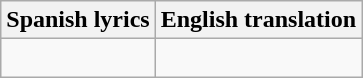<table class="wikitable">
<tr>
<th>Spanish lyrics</th>
<th>English translation</th>
</tr>
<tr>
<td><br></td>
<td><br></td>
</tr>
</table>
